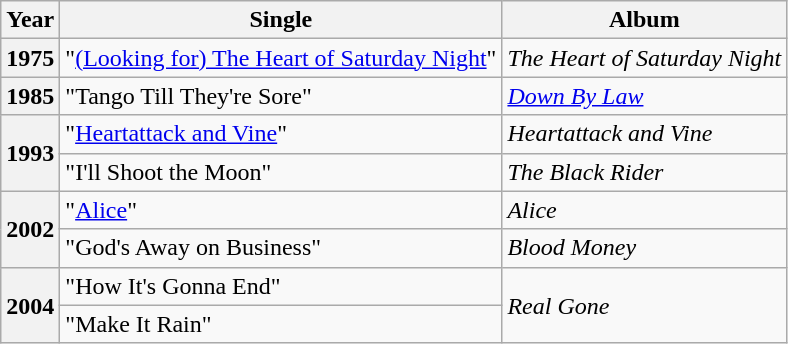<table class="wikitable" style="text-align:left;">
<tr>
<th scope="col">Year</th>
<th scope="col">Single</th>
<th scope="col">Album</th>
</tr>
<tr>
<th scope="row">1975</th>
<td>"<a href='#'>(Looking for) The Heart of Saturday Night</a>"</td>
<td><em>The Heart of Saturday Night</em></td>
</tr>
<tr>
<th scope="row">1985</th>
<td>"Tango Till They're Sore"</td>
<td><em><a href='#'>Down By Law</a></em></td>
</tr>
<tr>
<th scope="row" rowspan="2">1993</th>
<td>"<a href='#'>Heartattack and Vine</a>"</td>
<td><em>Heartattack and Vine</em></td>
</tr>
<tr>
<td>"I'll Shoot the Moon"</td>
<td><em>The Black Rider</em></td>
</tr>
<tr>
<th scope="row" rowspan="2">2002</th>
<td>"<a href='#'>Alice</a>"</td>
<td><em>Alice</em></td>
</tr>
<tr>
<td>"God's Away on Business"</td>
<td><em>Blood Money</em></td>
</tr>
<tr>
<th scope="row" rowspan="2">2004</th>
<td>"How It's Gonna End"</td>
<td rowspan="2"><em>Real Gone</em></td>
</tr>
<tr>
<td>"Make It Rain"</td>
</tr>
</table>
